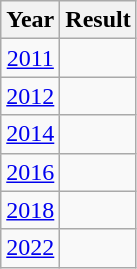<table class="wikitable" style="text-align:center">
<tr>
<th>Year</th>
<th>Result</th>
</tr>
<tr>
<td><a href='#'>2011</a></td>
<td></td>
</tr>
<tr>
<td><a href='#'>2012</a></td>
<td></td>
</tr>
<tr>
<td><a href='#'>2014</a></td>
<td></td>
</tr>
<tr>
<td><a href='#'>2016</a></td>
<td></td>
</tr>
<tr>
<td><a href='#'>2018</a></td>
<td></td>
</tr>
<tr>
<td><a href='#'>2022</a></td>
<td></td>
</tr>
</table>
